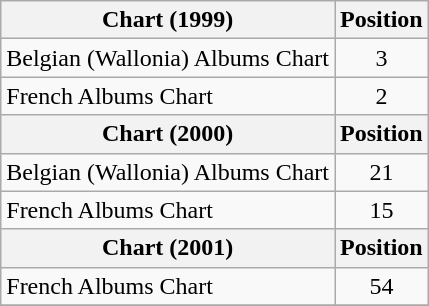<table class="wikitable sortable">
<tr>
<th>Chart (1999)</th>
<th>Position</th>
</tr>
<tr>
<td>Belgian (Wallonia) Albums Chart</td>
<td align="center">3</td>
</tr>
<tr>
<td>French Albums Chart</td>
<td align="center">2</td>
</tr>
<tr>
<th>Chart (2000)</th>
<th>Position</th>
</tr>
<tr>
<td>Belgian (Wallonia) Albums Chart</td>
<td align="center">21</td>
</tr>
<tr>
<td>French Albums Chart</td>
<td align="center">15</td>
</tr>
<tr>
<th>Chart (2001)</th>
<th>Position</th>
</tr>
<tr>
<td>French Albums Chart</td>
<td align="center">54</td>
</tr>
<tr>
</tr>
</table>
